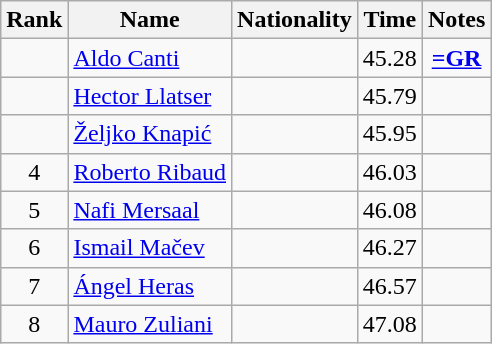<table class="wikitable sortable" style="text-align:center">
<tr>
<th>Rank</th>
<th>Name</th>
<th>Nationality</th>
<th>Time</th>
<th>Notes</th>
</tr>
<tr>
<td></td>
<td align=left><a href='#'>Aldo Canti</a></td>
<td align=left></td>
<td>45.28</td>
<td><strong><a href='#'>=GR</a></strong></td>
</tr>
<tr>
<td></td>
<td align=left><a href='#'>Hector Llatser</a></td>
<td align=left></td>
<td>45.79</td>
<td></td>
</tr>
<tr>
<td></td>
<td align=left><a href='#'>Željko Knapić</a></td>
<td align=left></td>
<td>45.95</td>
<td></td>
</tr>
<tr>
<td>4</td>
<td align=left><a href='#'>Roberto Ribaud</a></td>
<td align=left></td>
<td>46.03</td>
<td></td>
</tr>
<tr>
<td>5</td>
<td align=left><a href='#'>Nafi Mersaal</a></td>
<td align=left></td>
<td>46.08</td>
<td></td>
</tr>
<tr>
<td>6</td>
<td align=left><a href='#'>Ismail Mačev</a></td>
<td align=left></td>
<td>46.27</td>
<td></td>
</tr>
<tr>
<td>7</td>
<td align=left><a href='#'>Ángel Heras</a></td>
<td align=left></td>
<td>46.57</td>
<td></td>
</tr>
<tr>
<td>8</td>
<td align=left><a href='#'>Mauro Zuliani</a></td>
<td align=left></td>
<td>47.08</td>
<td></td>
</tr>
</table>
